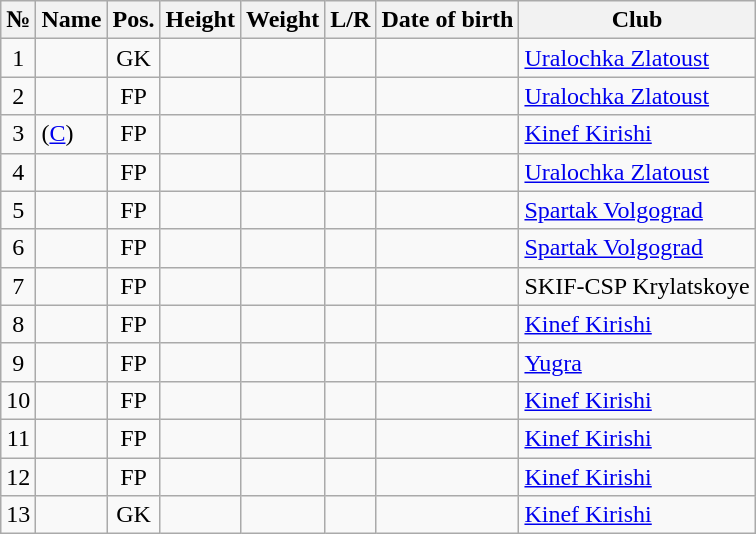<table class="wikitable sortable" style="text-align:center">
<tr>
<th>№</th>
<th>Name</th>
<th>Pos.</th>
<th>Height</th>
<th>Weight</th>
<th>L/R</th>
<th>Date of birth</th>
<th>Club</th>
</tr>
<tr>
<td>1</td>
<td align=left></td>
<td>GK</td>
<td></td>
<td></td>
<td></td>
<td align=left></td>
<td align=left> <a href='#'>Uralochka Zlatoust</a></td>
</tr>
<tr>
<td>2</td>
<td align=left></td>
<td>FP</td>
<td></td>
<td></td>
<td></td>
<td align=left></td>
<td align=left> <a href='#'>Uralochka Zlatoust</a></td>
</tr>
<tr>
<td>3</td>
<td align=left> (<a href='#'>C</a>)</td>
<td>FP</td>
<td></td>
<td></td>
<td></td>
<td align=left></td>
<td align=left> <a href='#'>Kinef Kirishi</a></td>
</tr>
<tr>
<td>4</td>
<td align=left></td>
<td>FP</td>
<td></td>
<td></td>
<td></td>
<td align=left></td>
<td align=left> <a href='#'>Uralochka Zlatoust</a></td>
</tr>
<tr>
<td>5</td>
<td align=left></td>
<td>FP</td>
<td></td>
<td></td>
<td></td>
<td align=left></td>
<td align=left> <a href='#'>Spartak Volgograd</a></td>
</tr>
<tr>
<td>6</td>
<td align=left></td>
<td>FP</td>
<td></td>
<td></td>
<td></td>
<td align=left></td>
<td align=left> <a href='#'>Spartak Volgograd</a></td>
</tr>
<tr>
<td>7</td>
<td align=left></td>
<td>FP</td>
<td></td>
<td></td>
<td></td>
<td align=left></td>
<td align=left> SKIF-CSP Krylatskoye</td>
</tr>
<tr>
<td>8</td>
<td align=left></td>
<td>FP</td>
<td></td>
<td></td>
<td></td>
<td align=left></td>
<td align=left> <a href='#'>Kinef Kirishi</a></td>
</tr>
<tr>
<td>9</td>
<td align=left></td>
<td>FP</td>
<td></td>
<td></td>
<td></td>
<td align=left></td>
<td align=left> <a href='#'>Yugra</a></td>
</tr>
<tr>
<td>10</td>
<td align=left></td>
<td>FP</td>
<td></td>
<td></td>
<td></td>
<td align=left></td>
<td align=left> <a href='#'>Kinef Kirishi</a></td>
</tr>
<tr>
<td>11</td>
<td align=left></td>
<td>FP</td>
<td></td>
<td></td>
<td></td>
<td align=left></td>
<td align=left> <a href='#'>Kinef Kirishi</a></td>
</tr>
<tr>
<td>12</td>
<td align=left></td>
<td>FP</td>
<td></td>
<td></td>
<td></td>
<td align=left></td>
<td align=left> <a href='#'>Kinef Kirishi</a></td>
</tr>
<tr>
<td>13</td>
<td align=left></td>
<td>GK</td>
<td></td>
<td></td>
<td></td>
<td align=left></td>
<td align=left> <a href='#'>Kinef Kirishi</a></td>
</tr>
</table>
